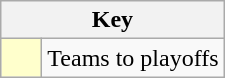<table class="wikitable" style="text-align: center;">
<tr>
<th colspan=2>Key</th>
</tr>
<tr>
<td style="background:#ffc; width:20px;"></td>
<td align=left>Teams to playoffs</td>
</tr>
</table>
